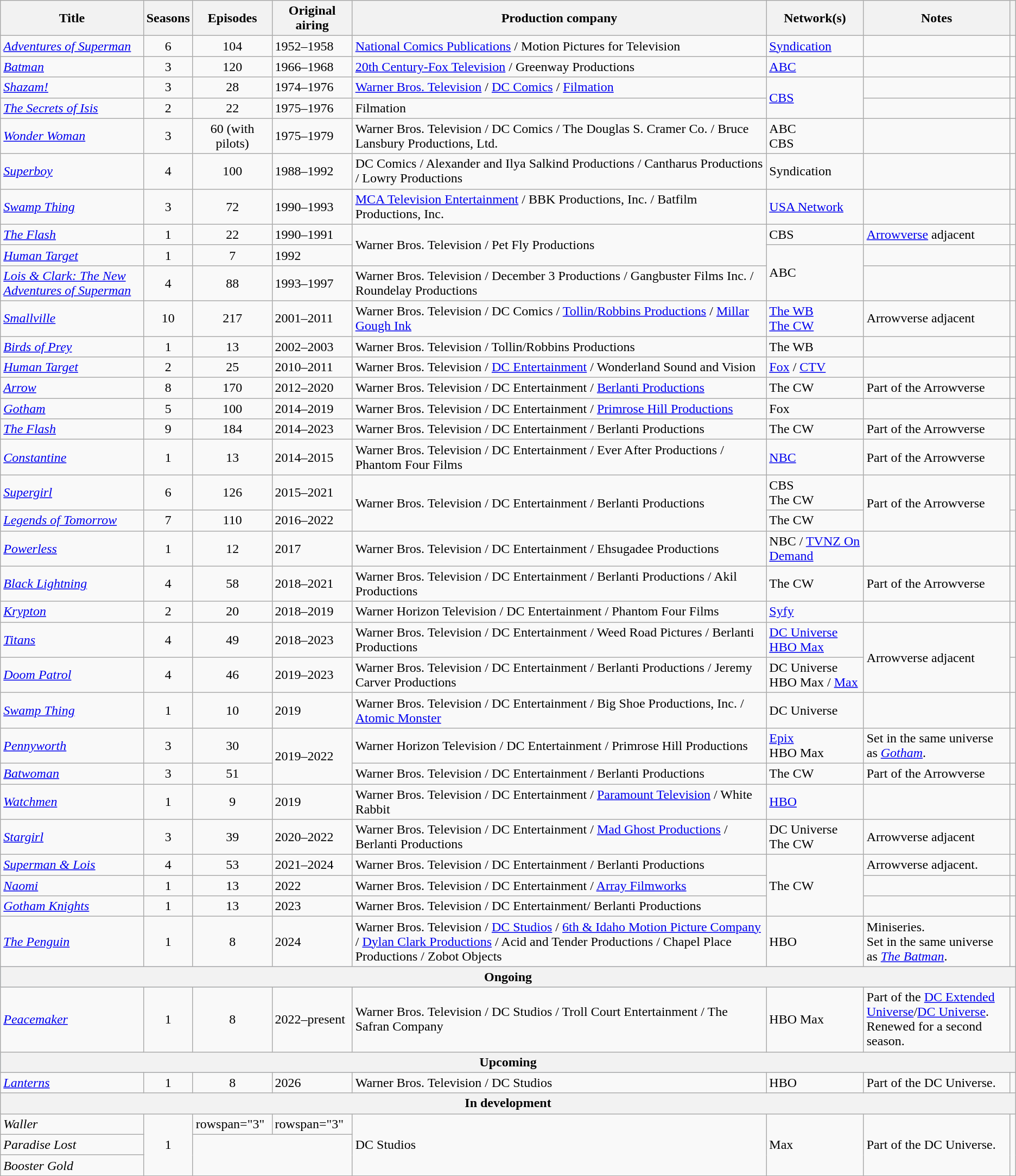<table class="wikitable sortable">
<tr>
<th>Title</th>
<th>Seasons</th>
<th>Episodes</th>
<th>Original airing</th>
<th>Production company</th>
<th>Network(s)</th>
<th>Notes</th>
<th></th>
</tr>
<tr>
<td><em><a href='#'>Adventures of Superman</a></em></td>
<td align="center">6</td>
<td align="center">104</td>
<td>1952–1958</td>
<td><a href='#'>National Comics Publications</a> / Motion Pictures for Television</td>
<td><a href='#'>Syndication</a></td>
<td></td>
<td></td>
</tr>
<tr>
<td><em><a href='#'>Batman</a></em></td>
<td align="center">3</td>
<td align="center">120</td>
<td>1966–1968</td>
<td><a href='#'>20th Century-Fox Television</a> / Greenway Productions</td>
<td><a href='#'>ABC</a></td>
<td></td>
<td></td>
</tr>
<tr>
<td><em><a href='#'>Shazam!</a></em></td>
<td align="center">3</td>
<td align="center">28</td>
<td>1974–1976</td>
<td><a href='#'>Warner Bros. Television</a> / <a href='#'>DC Comics</a> / <a href='#'>Filmation</a></td>
<td rowspan="2"><a href='#'>CBS</a></td>
<td></td>
<td></td>
</tr>
<tr>
<td><em><a href='#'>The Secrets of Isis</a></em></td>
<td align="center">2</td>
<td align="center">22</td>
<td>1975–1976</td>
<td>Filmation</td>
<td></td>
<td></td>
</tr>
<tr>
<td><em><a href='#'>Wonder Woman</a></em></td>
<td align="center">3</td>
<td align="center">60 (with pilots)</td>
<td>1975–1979</td>
<td>Warner Bros. Television / DC Comics / The Douglas S. Cramer Co. / Bruce Lansbury Productions, Ltd.</td>
<td>ABC <br>CBS </td>
<td></td>
<td></td>
</tr>
<tr>
<td><em><a href='#'>Superboy</a></em></td>
<td align="center">4</td>
<td align="center">100</td>
<td>1988–1992</td>
<td>DC Comics / Alexander and Ilya Salkind Productions / Cantharus Productions / Lowry Productions</td>
<td>Syndication</td>
<td></td>
<td></td>
</tr>
<tr>
<td><em><a href='#'>Swamp Thing</a></em></td>
<td align="center">3</td>
<td align="center">72</td>
<td>1990–1993</td>
<td><a href='#'>MCA Television Entertainment</a> / BBK Productions, Inc. / Batfilm Productions, Inc.</td>
<td><a href='#'>USA Network</a></td>
<td></td>
<td></td>
</tr>
<tr>
<td><em><a href='#'>The Flash</a></em></td>
<td align="center">1</td>
<td align="center">22</td>
<td>1990–1991</td>
<td rowspan="2">Warner Bros. Television / Pet Fly Productions</td>
<td>CBS</td>
<td><a href='#'>Arrowverse</a> adjacent</td>
<td></td>
</tr>
<tr>
<td><em><a href='#'>Human Target</a></em></td>
<td align="center">1</td>
<td align="center">7</td>
<td>1992</td>
<td rowspan="2">ABC</td>
<td></td>
<td></td>
</tr>
<tr>
<td><em><a href='#'>Lois & Clark: The New Adventures of Superman</a></em></td>
<td align="center">4</td>
<td align="center">88</td>
<td>1993–1997</td>
<td>Warner Bros. Television / December 3 Productions / Gangbuster Films Inc. / Roundelay Productions</td>
<td></td>
<td></td>
</tr>
<tr>
<td><em><a href='#'>Smallville</a></em></td>
<td align="center">10</td>
<td align="center">217</td>
<td>2001–2011</td>
<td>Warner Bros. Television / DC Comics / <a href='#'>Tollin/Robbins Productions</a> / <a href='#'>Millar Gough Ink</a></td>
<td><a href='#'>The WB</a> <br><a href='#'>The CW</a> </td>
<td>Arrowverse adjacent</td>
<td></td>
</tr>
<tr>
<td><em><a href='#'>Birds of Prey</a></em></td>
<td align="center">1</td>
<td align="center">13</td>
<td>2002–2003</td>
<td>Warner Bros. Television / Tollin/Robbins Productions</td>
<td>The WB</td>
<td></td>
<td></td>
</tr>
<tr>
<td><em><a href='#'>Human Target</a></em></td>
<td align="center">2</td>
<td align="center">25</td>
<td>2010–2011</td>
<td>Warner Bros. Television / <a href='#'>DC Entertainment</a> / Wonderland Sound and Vision</td>
<td><a href='#'>Fox</a> / <a href='#'>CTV</a> </td>
<td></td>
<td></td>
</tr>
<tr>
<td><em><a href='#'>Arrow</a></em></td>
<td align="center">8</td>
<td align="center">170</td>
<td>2012–2020</td>
<td>Warner Bros. Television / DC Entertainment / <a href='#'>Berlanti Productions</a></td>
<td>The CW</td>
<td>Part of the Arrowverse</td>
<td></td>
</tr>
<tr>
<td><em><a href='#'>Gotham</a></em></td>
<td align="center">5</td>
<td align="center">100</td>
<td>2014–2019</td>
<td>Warner Bros. Television / DC Entertainment / <a href='#'>Primrose Hill Productions</a></td>
<td>Fox</td>
<td></td>
<td></td>
</tr>
<tr>
<td><em><a href='#'>The Flash</a></em></td>
<td align="center">9</td>
<td align="center">184</td>
<td>2014–2023</td>
<td>Warner Bros. Television / DC Entertainment / Berlanti Productions</td>
<td>The CW</td>
<td>Part of the Arrowverse</td>
<td></td>
</tr>
<tr>
<td><em><a href='#'>Constantine</a></em></td>
<td align="center">1</td>
<td align="center">13</td>
<td>2014–2015</td>
<td>Warner Bros. Television / DC Entertainment / Ever After Productions / Phantom Four Films</td>
<td><a href='#'>NBC</a></td>
<td>Part of the Arrowverse</td>
<td></td>
</tr>
<tr>
<td><em><a href='#'>Supergirl</a></em></td>
<td align="center">6</td>
<td align="center">126</td>
<td>2015–2021</td>
<td rowspan="2">Warner Bros. Television / DC Entertainment / Berlanti Productions</td>
<td>CBS <br>The CW </td>
<td rowspan="2">Part of the Arrowverse</td>
<td></td>
</tr>
<tr>
<td><em><a href='#'>Legends of Tomorrow</a></em></td>
<td align="center">7</td>
<td align="center">110</td>
<td>2016–2022</td>
<td>The CW</td>
<td></td>
</tr>
<tr>
<td><em><a href='#'>Powerless</a></em></td>
<td align="center">1</td>
<td align="center">12</td>
<td>2017</td>
<td>Warner Bros. Television / DC Entertainment / Ehsugadee Productions</td>
<td>NBC  / <a href='#'>TVNZ On Demand</a> </td>
<td></td>
<td></td>
</tr>
<tr>
<td><em><a href='#'>Black Lightning</a></em></td>
<td align="center">4</td>
<td align="center">58</td>
<td>2018–2021</td>
<td>Warner Bros. Television / DC Entertainment / Berlanti Productions / Akil Productions</td>
<td>The CW</td>
<td>Part of the Arrowverse</td>
<td></td>
</tr>
<tr>
<td><em><a href='#'>Krypton</a></em></td>
<td align="center">2</td>
<td align="center">20</td>
<td>2018–2019</td>
<td>Warner Horizon Television / DC Entertainment / Phantom Four Films</td>
<td><a href='#'>Syfy</a></td>
<td></td>
<td></td>
</tr>
<tr>
<td><em><a href='#'>Titans</a></em></td>
<td align="center">4</td>
<td align="center">49</td>
<td>2018–2023</td>
<td>Warner Bros. Television / DC Entertainment / Weed Road Pictures / Berlanti Productions</td>
<td><a href='#'>DC Universe</a> <br><a href='#'>HBO Max</a> </td>
<td rowspan="2">Arrowverse adjacent</td>
<td></td>
</tr>
<tr>
<td><em><a href='#'>Doom Patrol</a></em></td>
<td align="center">4</td>
<td align="center">46</td>
<td>2019–2023</td>
<td>Warner Bros. Television / DC Entertainment / Berlanti Productions / Jeremy Carver Productions</td>
<td>DC Universe <br>HBO Max / <a href='#'>Max</a> </td>
<td></td>
</tr>
<tr>
<td><em><a href='#'>Swamp Thing</a></em></td>
<td align="center">1</td>
<td align="center">10</td>
<td>2019</td>
<td>Warner Bros. Television / DC Entertainment / Big Shoe Productions, Inc. / <a href='#'>Atomic Monster</a></td>
<td>DC Universe</td>
<td></td>
<td></td>
</tr>
<tr>
<td><em><a href='#'>Pennyworth</a></em></td>
<td align="center">3</td>
<td align="center">30</td>
<td rowspan="2">2019–2022</td>
<td>Warner Horizon Television / DC Entertainment / Primrose Hill Productions</td>
<td><a href='#'>Epix</a> <br>HBO Max </td>
<td>Set in the same universe as <em><a href='#'>Gotham</a></em>.</td>
<td></td>
</tr>
<tr>
<td><em><a href='#'>Batwoman</a></em></td>
<td align="center">3</td>
<td align="center">51</td>
<td>Warner Bros. Television / DC Entertainment / Berlanti Productions</td>
<td>The CW</td>
<td>Part of the Arrowverse</td>
<td></td>
</tr>
<tr>
<td><em><a href='#'>Watchmen</a></em></td>
<td align="center">1</td>
<td align="center">9</td>
<td>2019</td>
<td>Warner Bros. Television / DC Entertainment / <a href='#'>Paramount Television</a> / White Rabbit</td>
<td><a href='#'>HBO</a></td>
<td></td>
<td></td>
</tr>
<tr>
<td><em><a href='#'>Stargirl</a></em></td>
<td align="center">3</td>
<td align="center">39</td>
<td>2020–2022</td>
<td>Warner Bros. Television / DC Entertainment / <a href='#'>Mad Ghost Productions</a> / Berlanti Productions</td>
<td>DC Universe <br>The CW </td>
<td>Arrowverse adjacent</td>
<td></td>
</tr>
<tr>
<td><em><a href='#'>Superman & Lois</a></em></td>
<td align="center">4</td>
<td align="center">53</td>
<td>2021–2024</td>
<td>Warner Bros. Television / DC Entertainment / Berlanti Productions</td>
<td rowspan="3">The CW</td>
<td>Arrowverse adjacent.</td>
<td></td>
</tr>
<tr>
<td><em><a href='#'>Naomi</a></em></td>
<td align="center">1</td>
<td align="center">13</td>
<td>2022</td>
<td>Warner Bros. Television / DC Entertainment / <a href='#'>Array Filmworks</a></td>
<td></td>
<td></td>
</tr>
<tr>
<td><em><a href='#'>Gotham Knights</a></em></td>
<td align="center">1</td>
<td align="center">13</td>
<td>2023</td>
<td>Warner Bros. Television / DC Entertainment/ Berlanti Productions</td>
<td></td>
<td></td>
</tr>
<tr>
<td><em><a href='#'>The Penguin</a></em></td>
<td align="center">1</td>
<td align="center">8</td>
<td>2024</td>
<td>Warner Bros. Television / <a href='#'>DC Studios</a> / <a href='#'>6th & Idaho Motion Picture Company</a> / <a href='#'>Dylan Clark Productions</a> / Acid and Tender Productions / Chapel Place Productions / Zobot Objects</td>
<td>HBO</td>
<td>Miniseries.<br>Set in the same universe as <em><a href='#'>The Batman</a></em>.</td>
<td></td>
</tr>
<tr style="background:#b0c4de;">
<th colspan="8">Ongoing</th>
</tr>
<tr>
<td><em><a href='#'>Peacemaker</a></em></td>
<td align="center">1</td>
<td align="center">8</td>
<td>2022–present</td>
<td>Warner Bros. Television / DC Studios  / Troll Court Entertainment / The Safran Company</td>
<td>HBO Max </td>
<td>Part of the <a href='#'>DC Extended Universe</a>/<a href='#'>DC Universe</a>.<br>Renewed for a second season.</td>
<td></td>
</tr>
<tr style="background:#b0c4de;">
<th colspan="8">Upcoming</th>
</tr>
<tr>
<td><em><a href='#'>Lanterns</a></em></td>
<td align="center">1</td>
<td align="center">8</td>
<td>2026</td>
<td>Warner Bros. Television / DC Studios</td>
<td>HBO</td>
<td>Part of the DC Universe.</td>
<td></td>
</tr>
<tr>
<th colspan="8">In development</th>
</tr>
<tr>
<td><em>Waller</em></td>
<td rowspan="3" align="center">1</td>
<td>rowspan="3" </td>
<td>rowspan="3" </td>
<td rowspan="3">DC Studios</td>
<td rowspan="3">Max</td>
<td rowspan="3">Part of the DC Universe.</td>
<td rowspan="3"></td>
</tr>
<tr>
<td><em>Paradise Lost</em></td>
</tr>
<tr>
<td><em>Booster Gold</em></td>
</tr>
<tr>
</tr>
</table>
